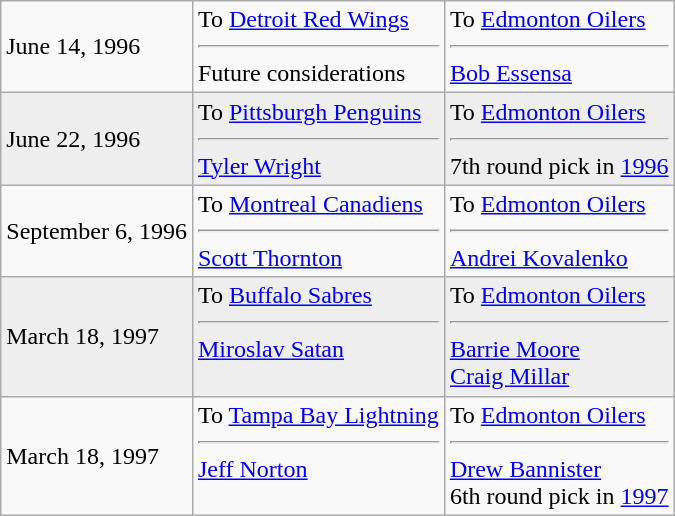<table class="wikitable">
<tr>
<td>June 14, 1996</td>
<td valign="top">To <a href='#'>Detroit Red Wings</a><hr>Future considerations</td>
<td valign="top">To <a href='#'>Edmonton Oilers</a><hr><a href='#'>Bob Essensa</a></td>
</tr>
<tr style="background:#eee;">
<td>June 22, 1996</td>
<td valign="top">To <a href='#'>Pittsburgh Penguins</a><hr><a href='#'>Tyler Wright</a></td>
<td valign="top">To <a href='#'>Edmonton Oilers</a><hr>7th round pick in <a href='#'>1996</a></td>
</tr>
<tr>
<td>September 6, 1996</td>
<td valign="top">To <a href='#'>Montreal Canadiens</a><hr><a href='#'>Scott Thornton</a></td>
<td valign="top">To <a href='#'>Edmonton Oilers</a><hr><a href='#'>Andrei Kovalenko</a></td>
</tr>
<tr style="background:#eee;">
<td>March 18, 1997</td>
<td valign="top">To <a href='#'>Buffalo Sabres</a><hr><a href='#'>Miroslav Satan</a></td>
<td valign="top">To <a href='#'>Edmonton Oilers</a><hr><a href='#'>Barrie Moore</a><br><a href='#'>Craig Millar</a></td>
</tr>
<tr>
<td>March 18, 1997</td>
<td valign="top">To <a href='#'>Tampa Bay Lightning</a><hr><a href='#'>Jeff Norton</a></td>
<td valign="top">To <a href='#'>Edmonton Oilers</a><hr><a href='#'>Drew Bannister</a><br>6th round pick in <a href='#'>1997</a></td>
</tr>
</table>
